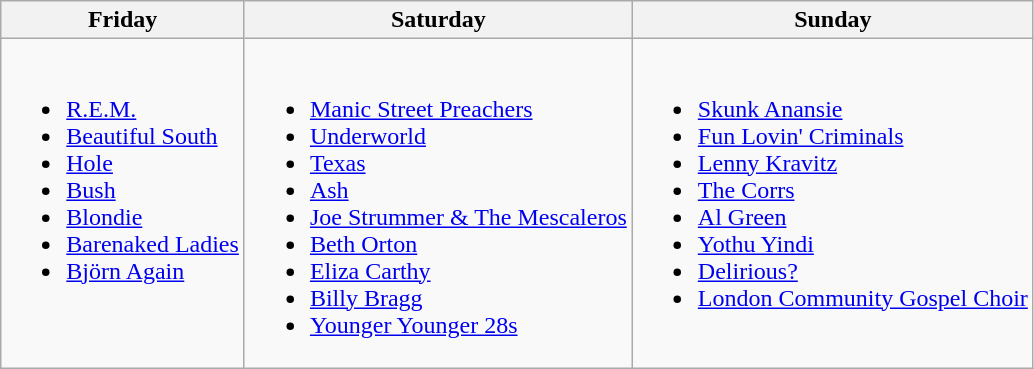<table class="wikitable">
<tr>
<th>Friday</th>
<th>Saturday</th>
<th>Sunday</th>
</tr>
<tr valign="top">
<td><br><ul><li><a href='#'>R.E.M.</a></li><li><a href='#'>Beautiful South</a></li><li><a href='#'>Hole</a></li><li><a href='#'>Bush</a></li><li><a href='#'>Blondie</a></li><li><a href='#'>Barenaked Ladies</a></li><li><a href='#'>Björn Again</a></li></ul></td>
<td><br><ul><li><a href='#'>Manic Street Preachers</a></li><li><a href='#'>Underworld</a></li><li><a href='#'>Texas</a></li><li><a href='#'>Ash</a></li><li><a href='#'>Joe Strummer & The Mescaleros</a></li><li><a href='#'>Beth Orton</a></li><li><a href='#'>Eliza Carthy</a></li><li><a href='#'>Billy Bragg</a></li><li><a href='#'>Younger Younger 28s</a></li></ul></td>
<td><br><ul><li><a href='#'>Skunk Anansie</a></li><li><a href='#'>Fun Lovin' Criminals</a></li><li><a href='#'>Lenny Kravitz</a></li><li><a href='#'>The Corrs</a></li><li><a href='#'>Al Green</a></li><li><a href='#'>Yothu Yindi</a></li><li><a href='#'>Delirious?</a></li><li><a href='#'>London Community Gospel Choir</a></li></ul></td>
</tr>
</table>
